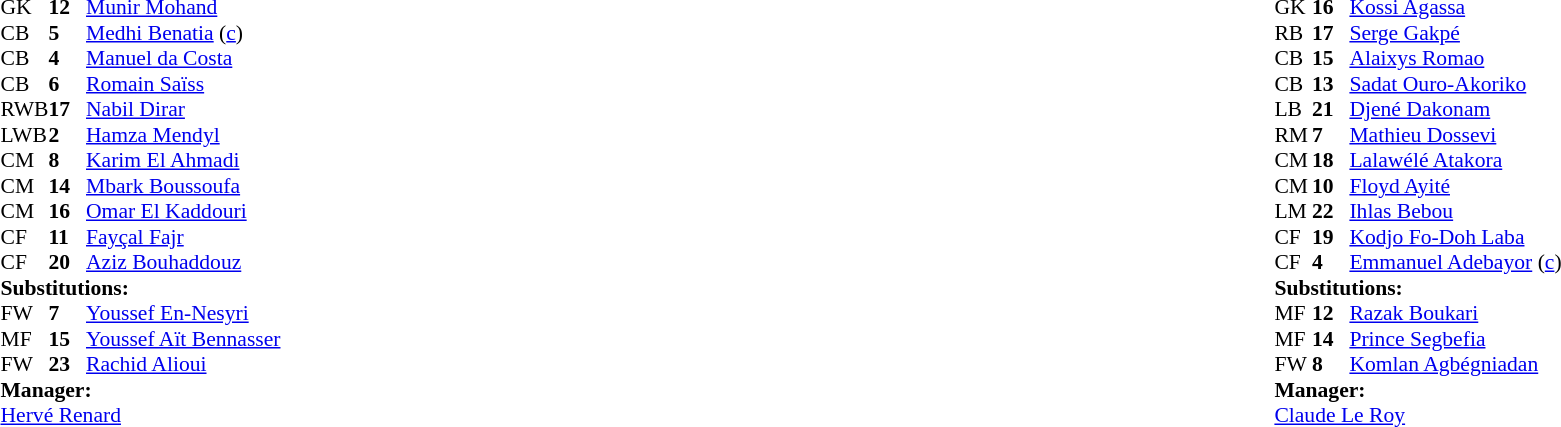<table width="100%">
<tr>
<td valign="top" width="40%"><br><table style="font-size:90%" cellspacing="0" cellpadding="0">
<tr>
<th width=25></th>
<th width=25></th>
</tr>
<tr>
<td>GK</td>
<td><strong>12</strong></td>
<td><a href='#'>Munir Mohand</a></td>
</tr>
<tr>
<td>CB</td>
<td><strong>5</strong></td>
<td><a href='#'>Medhi Benatia</a> (<a href='#'>c</a>)</td>
</tr>
<tr>
<td>CB</td>
<td><strong>4</strong></td>
<td><a href='#'>Manuel da Costa</a></td>
</tr>
<tr>
<td>CB</td>
<td><strong>6</strong></td>
<td><a href='#'>Romain Saïss</a></td>
</tr>
<tr>
<td>RWB</td>
<td><strong>17</strong></td>
<td><a href='#'>Nabil Dirar</a></td>
</tr>
<tr>
<td>LWB</td>
<td><strong>2</strong></td>
<td><a href='#'>Hamza Mendyl</a></td>
</tr>
<tr>
<td>CM</td>
<td><strong>8</strong></td>
<td><a href='#'>Karim El Ahmadi</a></td>
</tr>
<tr>
<td>CM</td>
<td><strong>14</strong></td>
<td><a href='#'>Mbark Boussoufa</a></td>
<td></td>
</tr>
<tr>
<td>CM</td>
<td><strong>16</strong></td>
<td><a href='#'>Omar El Kaddouri</a></td>
<td></td>
<td></td>
</tr>
<tr>
<td>CF</td>
<td><strong>11</strong></td>
<td><a href='#'>Fayçal Fajr</a></td>
<td></td>
<td></td>
</tr>
<tr>
<td>CF</td>
<td><strong>20</strong></td>
<td><a href='#'>Aziz Bouhaddouz</a></td>
<td></td>
<td></td>
</tr>
<tr>
<td colspan=3><strong>Substitutions:</strong></td>
</tr>
<tr>
<td>FW</td>
<td><strong>7</strong></td>
<td><a href='#'>Youssef En-Nesyri</a></td>
<td></td>
<td></td>
</tr>
<tr>
<td>MF</td>
<td><strong>15</strong></td>
<td><a href='#'>Youssef Aït Bennasser</a></td>
<td></td>
<td></td>
</tr>
<tr>
<td>FW</td>
<td><strong>23</strong></td>
<td><a href='#'>Rachid Alioui</a></td>
<td></td>
<td></td>
</tr>
<tr>
<td colspan=3><strong>Manager:</strong></td>
</tr>
<tr>
<td colspan=3> <a href='#'>Hervé Renard</a></td>
</tr>
</table>
</td>
<td valign="top"></td>
<td valign="top" width="50%"><br><table style="font-size:90%; margin:auto" cellspacing="0" cellpadding="0">
<tr>
<th width=25></th>
<th width=25></th>
</tr>
<tr>
<td>GK</td>
<td><strong>16</strong></td>
<td><a href='#'>Kossi Agassa</a></td>
</tr>
<tr>
<td>RB</td>
<td><strong>17</strong></td>
<td><a href='#'>Serge Gakpé</a></td>
</tr>
<tr>
<td>CB</td>
<td><strong>15</strong></td>
<td><a href='#'>Alaixys Romao</a></td>
</tr>
<tr>
<td>CB</td>
<td><strong>13</strong></td>
<td><a href='#'>Sadat Ouro-Akoriko</a></td>
</tr>
<tr>
<td>LB</td>
<td><strong>21</strong></td>
<td><a href='#'>Djené Dakonam</a></td>
</tr>
<tr>
<td>RM</td>
<td><strong>7</strong></td>
<td><a href='#'>Mathieu Dossevi</a></td>
<td></td>
<td></td>
</tr>
<tr>
<td>CM</td>
<td><strong>18</strong></td>
<td><a href='#'>Lalawélé Atakora</a></td>
<td></td>
<td></td>
</tr>
<tr>
<td>CM</td>
<td><strong>10</strong></td>
<td><a href='#'>Floyd Ayité</a></td>
<td></td>
</tr>
<tr>
<td>LM</td>
<td><strong>22</strong></td>
<td><a href='#'>Ihlas Bebou</a></td>
</tr>
<tr>
<td>CF</td>
<td><strong>19</strong></td>
<td><a href='#'>Kodjo Fo-Doh Laba</a></td>
<td></td>
<td></td>
</tr>
<tr>
<td>CF</td>
<td><strong>4</strong></td>
<td><a href='#'>Emmanuel Adebayor</a> (<a href='#'>c</a>)</td>
</tr>
<tr>
<td colspan=3><strong>Substitutions:</strong></td>
</tr>
<tr>
<td>MF</td>
<td><strong>12</strong></td>
<td><a href='#'>Razak Boukari</a></td>
<td></td>
<td></td>
</tr>
<tr>
<td>MF</td>
<td><strong>14</strong></td>
<td><a href='#'>Prince Segbefia</a></td>
<td></td>
<td></td>
</tr>
<tr>
<td>FW</td>
<td><strong>8</strong></td>
<td><a href='#'>Komlan Agbégniadan</a></td>
<td></td>
<td></td>
</tr>
<tr>
<td colspan=3><strong>Manager:</strong></td>
</tr>
<tr>
<td colspan=3> <a href='#'>Claude Le Roy</a></td>
</tr>
</table>
</td>
</tr>
</table>
